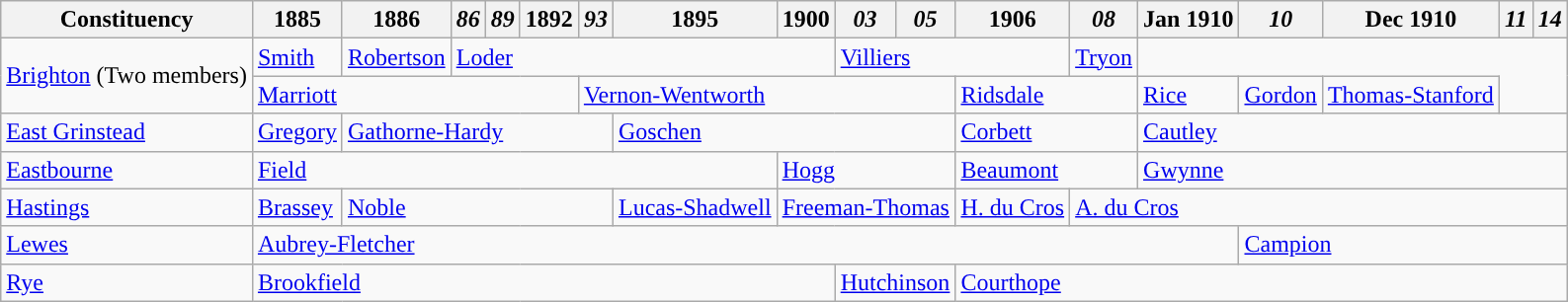<table class="wikitable">
<tr>
<th>Constituency</th>
<th>1885</th>
<th>1886</th>
<th><em>86</em></th>
<th><em>89</em></th>
<th>1892</th>
<th><em>93</em></th>
<th>1895</th>
<th>1900</th>
<th><em>03</em></th>
<th><em>05</em></th>
<th>1906</th>
<th><em>08</em></th>
<th>Jan 1910</th>
<th><em>10</em></th>
<th>Dec 1910</th>
<th><em>11</em></th>
<th><em>14</em></th>
</tr>
<tr>
<td rowspan="2"><a href='#'>Brighton</a> (Two members)</td>
<td><a href='#'>Smith</a></td>
<td><a href='#'>Robertson</a></td>
<td colspan="6"><a href='#'>Loder</a></td>
<td colspan="3"><a href='#'>Villiers</a></td>
<td><a href='#'>Tryon</a></td>
</tr>
<tr>
<td colspan="5"><a href='#'>Marriott</a></td>
<td colspan="5"><a href='#'>Vernon-Wentworth</a></td>
<td colspan="2"><a href='#'>Ridsdale</a></td>
<td><a href='#'>Rice</a></td>
<td><a href='#'>Gordon</a></td>
<td><a href='#'>Thomas-Stanford</a></td>
</tr>
<tr>
<td><a href='#'>East Grinstead</a></td>
<td><a href='#'>Gregory</a></td>
<td colspan="5"><a href='#'>Gathorne-Hardy</a></td>
<td colspan="4"><a href='#'>Goschen</a></td>
<td colspan="2"><a href='#'>Corbett</a></td>
<td colspan="5"><a href='#'>Cautley</a></td>
</tr>
<tr>
<td><a href='#'>Eastbourne</a></td>
<td colspan="7"><a href='#'>Field</a></td>
<td colspan="3"><a href='#'>Hogg</a></td>
<td colspan="2"><a href='#'>Beaumont</a></td>
<td colspan="5"><a href='#'>Gwynne</a></td>
</tr>
<tr>
<td><a href='#'>Hastings</a></td>
<td><a href='#'>Brassey</a></td>
<td colspan="5"><a href='#'>Noble</a></td>
<td><a href='#'>Lucas-Shadwell</a></td>
<td colspan="3"><a href='#'>Freeman-Thomas</a></td>
<td><a href='#'>H. du Cros</a></td>
<td colspan="6"><a href='#'>A. du Cros</a></td>
</tr>
<tr>
<td><a href='#'>Lewes</a></td>
<td colspan="13"><a href='#'>Aubrey-Fletcher</a></td>
<td colspan="4"><a href='#'>Campion</a></td>
</tr>
<tr>
<td><a href='#'>Rye</a></td>
<td colspan="8"><a href='#'>Brookfield</a></td>
<td colspan="2"><a href='#'>Hutchinson</a></td>
<td colspan="7"><a href='#'>Courthope</a></td>
</tr>
</table>
